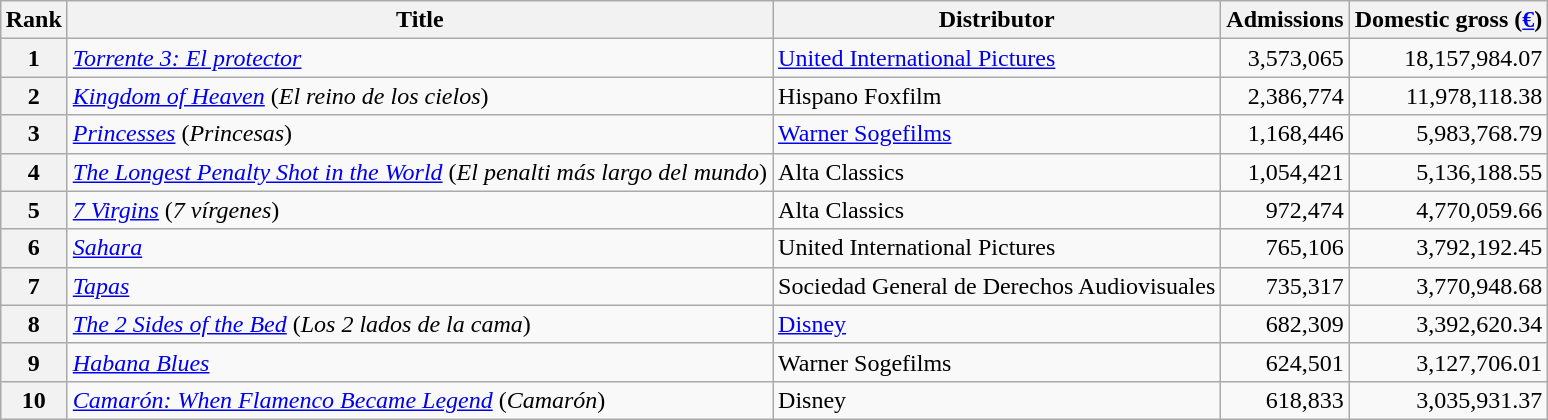<table class="wikitable" style="margin:1em auto;">
<tr>
<th>Rank</th>
<th>Title</th>
<th>Distributor</th>
<th>Admissions</th>
<th>Domestic gross (<a href='#'>€</a>)</th>
</tr>
<tr>
<th align = "center">1</th>
<td><em><a href='#'>Torrente 3: El protector</a></em></td>
<td><a href='#'>United International Pictures</a></td>
<td align = "right">3,573,065</td>
<td align = "right">18,157,984.07</td>
</tr>
<tr>
<th align = "center">2</th>
<td><em><a href='#'>Kingdom of Heaven</a></em> (<em>El reino de los cielos</em>)</td>
<td>Hispano Foxfilm</td>
<td align = "right">2,386,774</td>
<td align = "right">11,978,118.38</td>
</tr>
<tr>
<th align = "center">3</th>
<td><em><a href='#'>Princesses</a></em> (<em>Princesas</em>)</td>
<td><a href='#'>Warner Sogefilms</a></td>
<td align = "right">1,168,446</td>
<td align = "right">5,983,768.79</td>
</tr>
<tr>
<th align = "center">4</th>
<td><em><a href='#'>The Longest Penalty Shot in the World</a></em> (<em>El penalti más largo del mundo</em>)</td>
<td>Alta Classics</td>
<td align = "right">1,054,421</td>
<td align = "right">5,136,188.55</td>
</tr>
<tr>
<th align = "center">5</th>
<td><em><a href='#'>7 Virgins</a></em> (<em>7 vírgenes</em>)</td>
<td>Alta Classics</td>
<td align = "right">972,474</td>
<td align = "right">4,770,059.66</td>
</tr>
<tr>
<th align = "center">6</th>
<td><em><a href='#'>Sahara</a></em></td>
<td>United International Pictures</td>
<td align = "right">765,106</td>
<td align = "right">3,792,192.45</td>
</tr>
<tr>
<th align = "center">7</th>
<td><em><a href='#'>Tapas</a></em></td>
<td>Sociedad General de Derechos Audiovisuales</td>
<td align = "right">735,317</td>
<td align = "right">3,770,948.68</td>
</tr>
<tr>
<th align = "center">8</th>
<td><em><a href='#'>The 2 Sides of the Bed</a></em> (<em>Los 2 lados de la cama</em>)</td>
<td><a href='#'>Disney</a></td>
<td align = "right">682,309</td>
<td align = "right">3,392,620.34</td>
</tr>
<tr>
<th align = "center">9</th>
<td><em><a href='#'>Habana Blues</a></em></td>
<td>Warner Sogefilms</td>
<td align = "right">624,501</td>
<td align = "right">3,127,706.01</td>
</tr>
<tr>
<th align = "center">10</th>
<td><em><a href='#'>Camarón: When Flamenco Became Legend</a></em> (<em>Camarón</em>)</td>
<td>Disney</td>
<td align = "right">618,833</td>
<td align = "right">3,035,931.37</td>
</tr>
</table>
